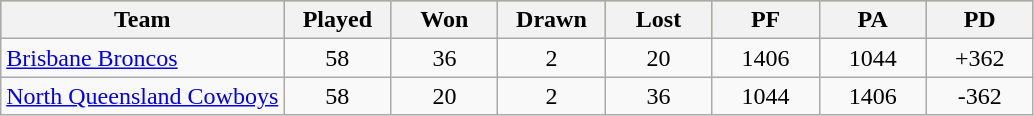<table class="wikitable" style="text-align:center;">
<tr bgcolor=#bdb76b>
<th>Team</th>
<th style="width:4em">Played</th>
<th style="width:4em">Won</th>
<th style="width:4em">Drawn</th>
<th style="width:4em">Lost</th>
<th style="width:4em">PF</th>
<th style="width:4em">PA</th>
<th style="width:4em">PD</th>
</tr>
<tr>
<td style="text-align:left;"> <a href='#'>Brisbane Broncos</a></td>
<td>58</td>
<td>36</td>
<td>2</td>
<td>20</td>
<td>1406</td>
<td>1044</td>
<td>+362</td>
</tr>
<tr>
<td style="text-align:left;"> <a href='#'>North Queensland Cowboys</a></td>
<td>58</td>
<td>20</td>
<td>2</td>
<td>36</td>
<td>1044</td>
<td>1406</td>
<td>-362</td>
</tr>
</table>
